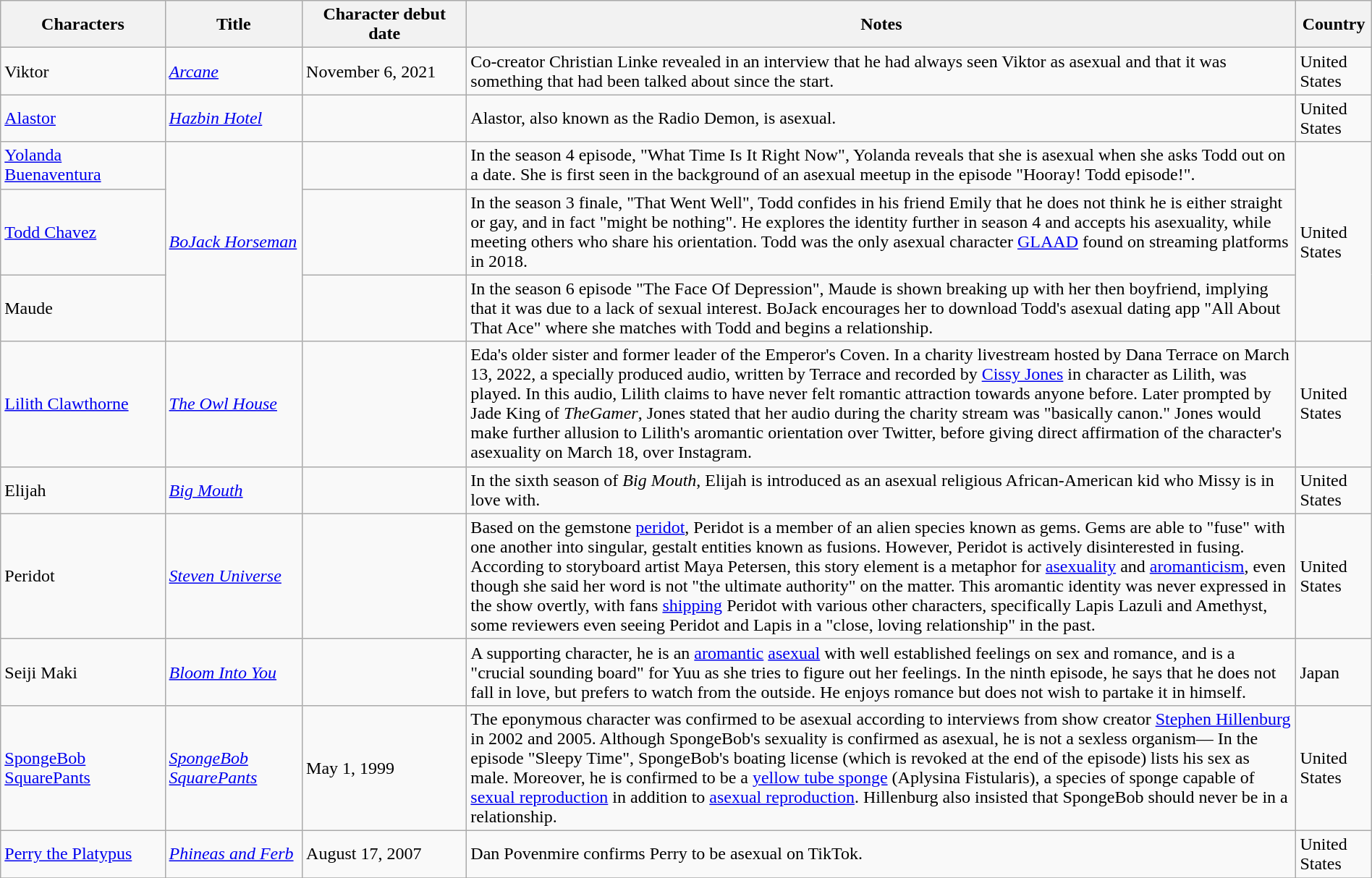<table class="wikitable sortable" style="width: 100%">
<tr>
<th scope="col" style="width:12%;">Characters</th>
<th scope="col" style="width:10%;">Title</th>
<th scope="col" style="width:12%;">Character debut date</th>
<th>Notes</th>
<th>Country</th>
</tr>
<tr>
<td>Viktor</td>
<td><a href='#'><em>Arcane</em></a></td>
<td>November 6, 2021</td>
<td>Co-creator Christian Linke revealed in an interview that he had always seen Viktor as asexual and that it was something that had been talked about since the start.</td>
<td>United States</td>
</tr>
<tr>
<td><a href='#'>Alastor</a></td>
<td><em><a href='#'>Hazbin Hotel</a></em></td>
<td></td>
<td>Alastor, also known as the Radio Demon, is asexual.</td>
<td>United States</td>
</tr>
<tr>
<td><a href='#'>Yolanda Buenaventura</a></td>
<td rowspan="3"><em><a href='#'>BoJack Horseman</a></em></td>
<td></td>
<td>In the season 4 episode, "What Time Is It Right Now", Yolanda reveals that she is asexual when she asks Todd out on a date. She is first seen in the background of an asexual meetup in the episode "Hooray! Todd episode!".</td>
<td rowspan="3">United States</td>
</tr>
<tr>
<td><a href='#'>Todd Chavez</a></td>
<td></td>
<td>In the season 3 finale, "That Went Well", Todd confides in his friend Emily that he does not think he is either straight or gay, and in fact "might be nothing". He explores the identity further in season 4 and accepts his asexuality, while meeting others who share his orientation. Todd was the only asexual character <a href='#'>GLAAD</a> found on streaming platforms in 2018.</td>
</tr>
<tr>
<td>Maude</td>
<td></td>
<td>In the season 6 episode "The Face Of Depression", Maude is shown breaking up with her then boyfriend, implying that it was due to a lack of sexual interest. BoJack encourages her to download Todd's asexual dating app "All About That Ace" where she matches with Todd and begins a relationship.</td>
</tr>
<tr>
<td><a href='#'>Lilith Clawthorne</a></td>
<td><em><a href='#'>The Owl House</a></em></td>
<td></td>
<td>Eda's older sister and former leader of the Emperor's Coven. In a charity livestream hosted by Dana Terrace on March 13, 2022, a specially produced audio, written by Terrace and recorded by <a href='#'>Cissy Jones</a> in character as Lilith, was played. In this audio, Lilith claims to have never felt romantic attraction towards anyone before. Later prompted by Jade King of <em>TheGamer</em>, Jones stated that her audio during the charity stream was "basically canon." Jones would make further allusion to Lilith's aromantic orientation over Twitter, before giving direct affirmation of the character's asexuality on March 18, over Instagram.</td>
<td>United States</td>
</tr>
<tr>
<td>Elijah</td>
<td><em><a href='#'>Big Mouth</a></em></td>
<td></td>
<td>In the sixth season of <em>Big Mouth</em>, Elijah is introduced as an asexual religious African-American kid who Missy is in love with.</td>
<td>United States</td>
</tr>
<tr>
<td>Peridot</td>
<td><em><a href='#'>Steven Universe</a></em></td>
<td></td>
<td>Based on the gemstone <a href='#'>peridot</a>, Peridot is a member of an alien species known as gems. Gems are able to "fuse" with one another into singular, gestalt entities known as fusions. However, Peridot is actively disinterested in fusing. According to storyboard artist Maya Petersen, this story element is a metaphor for <a href='#'>asexuality</a> and <a href='#'>aromanticism</a>, even though she said her word is not "the ultimate authority" on the matter. This aromantic identity was never expressed in the show overtly, with fans <a href='#'>shipping</a> Peridot with various other characters, specifically Lapis Lazuli and Amethyst, some reviewers even seeing Peridot and Lapis in a "close, loving relationship" in the past.</td>
<td>United States</td>
</tr>
<tr>
<td>Seiji Maki</td>
<td><em><a href='#'>Bloom Into You</a></em></td>
<td></td>
<td>A supporting character, he is an <a href='#'>aromantic</a> <a href='#'>asexual</a> with well established feelings on sex and romance, and is a "crucial sounding board" for Yuu as she tries to figure out her feelings. In the ninth episode, he says that he does not fall in love, but prefers to watch from the outside. He enjoys romance but does not wish to partake it in himself.</td>
<td>Japan</td>
</tr>
<tr>
<td><a href='#'>SpongeBob SquarePants</a></td>
<td><em><a href='#'>SpongeBob SquarePants</a></em></td>
<td>May 1, 1999</td>
<td>The eponymous character was confirmed to be asexual according to interviews from show creator <a href='#'>Stephen Hillenburg</a> in 2002 and 2005. Although SpongeBob's sexuality is confirmed as asexual, he is not a sexless organism–– In the episode "Sleepy Time", SpongeBob's boating license (which is revoked at the end of the episode) lists his sex as male. Moreover, he is confirmed to be a <a href='#'>yellow tube sponge</a> (Aplysina Fistularis), a species of sponge capable of <a href='#'>sexual reproduction</a> in addition to <a href='#'>asexual reproduction</a>. Hillenburg also insisted that SpongeBob should never be in a relationship.</td>
<td>United States</td>
</tr>
<tr>
<td><a href='#'>Perry the Platypus</a></td>
<td><em><a href='#'>Phineas and Ferb</a></em></td>
<td>August 17, 2007</td>
<td>Dan Povenmire confirms Perry to be asexual on TikTok.</td>
<td>United States</td>
</tr>
<tr>
</tr>
</table>
